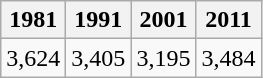<table class="wikitable">
<tr>
<th>1981</th>
<th>1991</th>
<th>2001</th>
<th>2011</th>
</tr>
<tr>
<td>3,624</td>
<td>3,405</td>
<td>3,195</td>
<td>3,484</td>
</tr>
</table>
